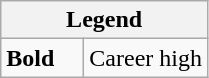<table class="wikitable">
<tr>
<th colspan="2">Legend</th>
</tr>
<tr>
<td style="width:3em;"><strong>Bold</strong></td>
<td>Career high</td>
</tr>
</table>
